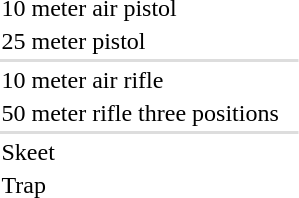<table>
<tr>
<td>10 meter air pistol <br></td>
<td> </td>
<td></td>
<td></td>
</tr>
<tr>
<td>25 meter pistol <br></td>
<td></td>
<td></td>
<td></td>
</tr>
<tr bgcolor=#DDDDDD>
<td colspan=7></td>
</tr>
<tr>
<td>10 meter air rifle <br></td>
<td> </td>
<td></td>
<td></td>
</tr>
<tr>
<td>50 meter rifle three positions <br></td>
<td></td>
<td></td>
<td></td>
</tr>
<tr bgcolor=#DDDDDD>
<td colspan=7></td>
</tr>
<tr>
<td>Skeet <br></td>
<td></td>
<td></td>
<td></td>
</tr>
<tr>
<td>Trap <br></td>
<td></td>
<td></td>
<td></td>
</tr>
<tr>
</tr>
</table>
